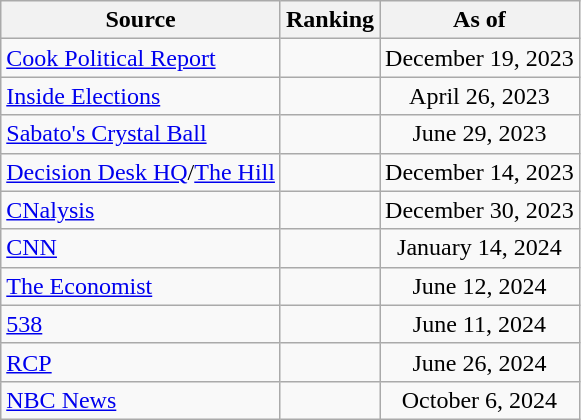<table class="wikitable" style="text-align:center">
<tr>
<th>Source</th>
<th>Ranking</th>
<th>As of</th>
</tr>
<tr>
<td align=left><a href='#'>Cook Political Report</a></td>
<td></td>
<td>December 19, 2023</td>
</tr>
<tr>
<td align=left><a href='#'>Inside Elections</a></td>
<td></td>
<td>April 26, 2023</td>
</tr>
<tr>
<td align=left><a href='#'>Sabato's Crystal Ball</a></td>
<td></td>
<td>June 29, 2023</td>
</tr>
<tr>
<td align=left><a href='#'>Decision Desk HQ</a>/<a href='#'>The Hill</a></td>
<td></td>
<td>December 14, 2023</td>
</tr>
<tr>
<td align=left><a href='#'>CNalysis</a></td>
<td></td>
<td>December 30, 2023</td>
</tr>
<tr>
<td align=left><a href='#'>CNN</a></td>
<td></td>
<td>January 14, 2024</td>
</tr>
<tr>
<td align=left><a href='#'>The Economist</a></td>
<td></td>
<td>June 12, 2024</td>
</tr>
<tr>
<td align="left"><a href='#'>538</a></td>
<td></td>
<td>June 11, 2024</td>
</tr>
<tr>
<td align="left"><a href='#'>RCP</a></td>
<td></td>
<td>June 26, 2024</td>
</tr>
<tr>
<td align="left"><a href='#'>NBC News</a></td>
<td></td>
<td>October 6, 2024</td>
</tr>
</table>
